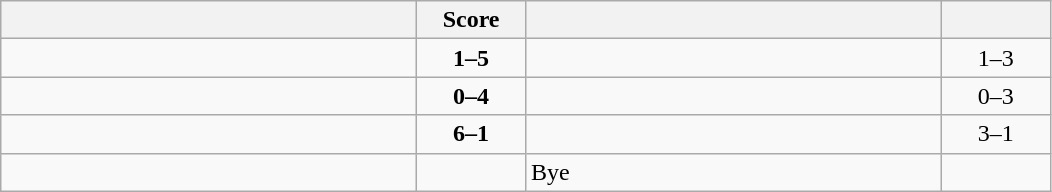<table class="wikitable" style="text-align: center; ">
<tr>
<th align="right" width="270"></th>
<th width="65">Score</th>
<th align="left" width="270"></th>
<th width="65"></th>
</tr>
<tr>
<td align="left"></td>
<td><strong>1–5</strong></td>
<td align="left"><strong></strong></td>
<td>1–3 <strong></strong></td>
</tr>
<tr>
<td align="left"></td>
<td><strong>0–4</strong></td>
<td align="left"><strong></strong></td>
<td>0–3 <strong></strong></td>
</tr>
<tr>
<td align="left"><strong></strong></td>
<td><strong>6–1</strong></td>
<td align="left"></td>
<td>3–1 <strong></strong></td>
</tr>
<tr>
<td align="left"><strong></strong></td>
<td></td>
<td align="left">Bye</td>
<td></td>
</tr>
</table>
